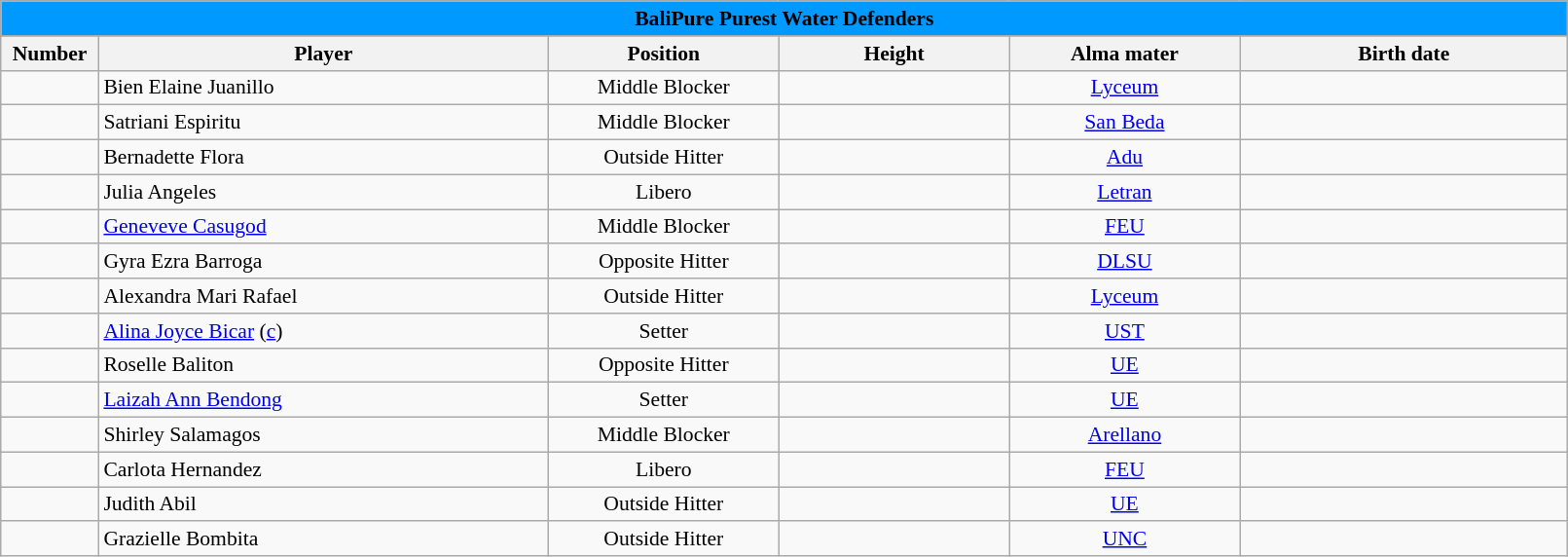<table class="wikitable sortable" style="text-align:center; width: 85%; font-size:90%">
<tr>
<td colspan="6" style= "background: #0099ff; color: black; text-align: center"><strong>BaliPure Purest Water Defenders</strong></td>
</tr>
<tr>
</tr>
<tr style="background:#FFFFFF;">
<th style= "align=center; width:2em;">Number</th>
<th style= "align=center;width:18em;">Player</th>
<th style= "align=center; width:9em;">Position</th>
<th style= "align=center; width:9em;">Height</th>
<th style= "align=center; width:9em;">Alma mater</th>
<th style= "align=center; width:13em;">Birth date</th>
</tr>
<tr align=center>
<td></td>
<td align=left>Bien Elaine Juanillo</td>
<td>Middle Blocker</td>
<td></td>
<td><a href='#'>Lyceum</a></td>
<td align=right></td>
</tr>
<tr align=center>
<td></td>
<td align=left>Satriani Espiritu</td>
<td>Middle Blocker</td>
<td></td>
<td><a href='#'>San Beda</a></td>
<td align=right></td>
</tr>
<tr align=center>
<td></td>
<td align=left>Bernadette Flora</td>
<td>Outside Hitter</td>
<td></td>
<td><a href='#'>Adu</a></td>
<td align=right></td>
</tr>
<tr align=center>
<td></td>
<td align=left>Julia Angeles</td>
<td>Libero</td>
<td></td>
<td><a href='#'>Letran</a></td>
<td></td>
</tr>
<tr align=center>
<td></td>
<td align=left><a href='#'>Geneveve Casugod</a></td>
<td>Middle Blocker</td>
<td></td>
<td><a href='#'>FEU</a></td>
<td align=right></td>
</tr>
<tr align=center>
<td></td>
<td align=left>Gyra Ezra Barroga</td>
<td>Opposite Hitter</td>
<td></td>
<td><a href='#'>DLSU</a></td>
<td align=right></td>
</tr>
<tr align=center>
<td></td>
<td align=left>Alexandra Mari Rafael</td>
<td>Outside Hitter</td>
<td></td>
<td><a href='#'>Lyceum</a></td>
<td></td>
</tr>
<tr align=center>
<td></td>
<td align=left><a href='#'>Alina Joyce Bicar</a> (<a href='#'>c</a>)</td>
<td>Setter</td>
<td></td>
<td><a href='#'>UST</a></td>
<td align=right></td>
</tr>
<tr align=center>
<td></td>
<td align=left>Roselle Baliton</td>
<td>Opposite Hitter</td>
<td></td>
<td><a href='#'>UE</a></td>
<td align=right></td>
</tr>
<tr align=center>
<td></td>
<td align=left><a href='#'>Laizah Ann Bendong</a></td>
<td>Setter</td>
<td></td>
<td><a href='#'>UE</a></td>
<td align=right></td>
</tr>
<tr align=center>
<td></td>
<td align=left>Shirley Salamagos</td>
<td>Middle Blocker</td>
<td></td>
<td><a href='#'>Arellano</a></td>
<td align=right></td>
</tr>
<tr align=center>
<td></td>
<td align=left>Carlota Hernandez</td>
<td>Libero</td>
<td></td>
<td><a href='#'>FEU</a></td>
<td align=right></td>
</tr>
<tr align=center>
<td></td>
<td style="text-align: left">Judith Abil</td>
<td>Outside Hitter</td>
<td></td>
<td><a href='#'>UE</a></td>
<td></td>
</tr>
<tr align=center>
<td></td>
<td align=left>Grazielle Bombita</td>
<td>Outside Hitter</td>
<td></td>
<td><a href='#'>UNC</a></td>
<td align=right></td>
</tr>
</table>
